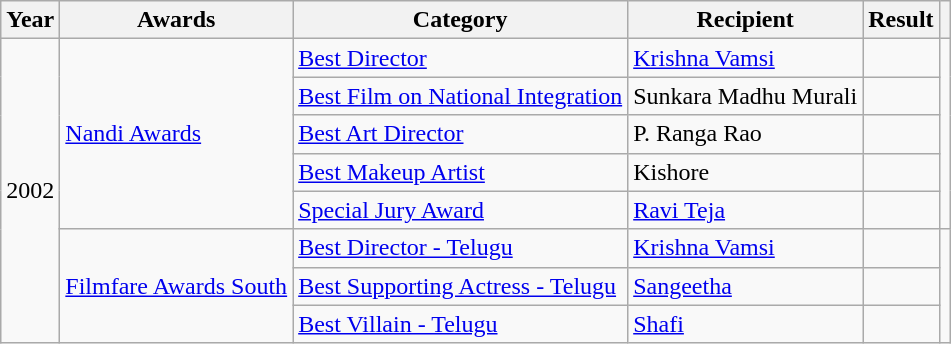<table class="wikitable">
<tr>
<th>Year</th>
<th>Awards</th>
<th>Category</th>
<th>Recipient</th>
<th>Result</th>
<th></th>
</tr>
<tr>
<td rowspan="8">2002</td>
<td rowspan="5"><a href='#'>Nandi Awards</a></td>
<td><a href='#'>Best Director</a></td>
<td><a href='#'>Krishna Vamsi</a></td>
<td></td>
<td rowspan="5"></td>
</tr>
<tr>
<td><a href='#'>Best Film on National Integration</a></td>
<td>Sunkara Madhu Murali</td>
<td></td>
</tr>
<tr>
<td><a href='#'>Best Art Director</a></td>
<td>P. Ranga Rao</td>
<td></td>
</tr>
<tr>
<td><a href='#'>Best Makeup Artist</a></td>
<td>Kishore</td>
<td></td>
</tr>
<tr>
<td><a href='#'>Special Jury Award</a></td>
<td><a href='#'>Ravi Teja</a></td>
<td></td>
</tr>
<tr>
<td rowspan="3"><a href='#'>Filmfare Awards South</a></td>
<td><a href='#'>Best Director - Telugu</a></td>
<td><a href='#'>Krishna Vamsi</a></td>
<td></td>
<td rowspan="3"></td>
</tr>
<tr>
<td><a href='#'>Best Supporting Actress - Telugu</a></td>
<td><a href='#'>Sangeetha</a></td>
<td></td>
</tr>
<tr>
<td><a href='#'>Best Villain - Telugu</a></td>
<td><a href='#'>Shafi</a></td>
<td></td>
</tr>
</table>
